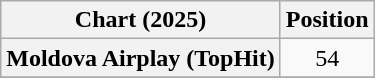<table class="wikitable plainrowheaders" style="text-align:center">
<tr>
<th scope="col">Chart (2025)</th>
<th scope="col">Position</th>
</tr>
<tr>
<th scope="row">Moldova Airplay (TopHit)</th>
<td>54</td>
</tr>
<tr>
</tr>
</table>
